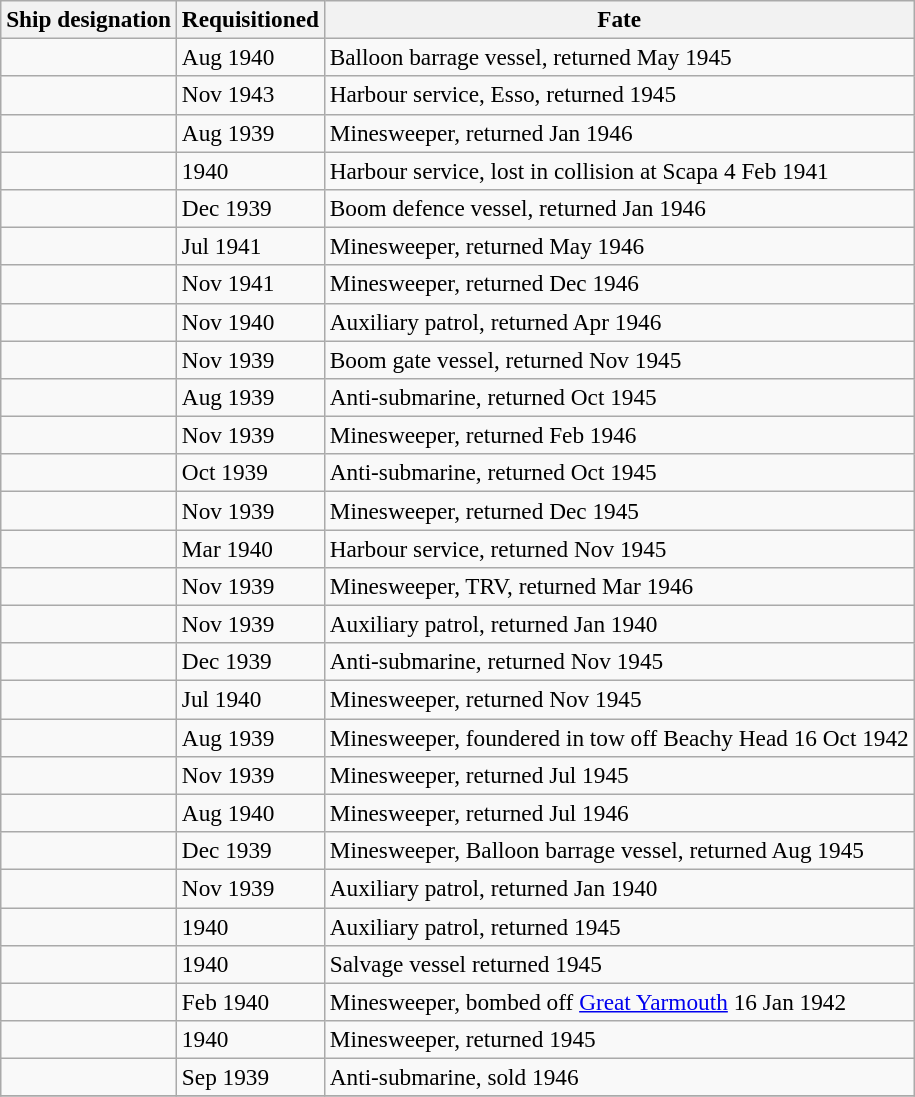<table class="wikitable" style="font-size:97%;">
<tr>
<th>Ship designation</th>
<th>Requisitioned</th>
<th>Fate</th>
</tr>
<tr>
<td></td>
<td>Aug 1940</td>
<td>Balloon barrage vessel, returned May 1945</td>
</tr>
<tr>
<td></td>
<td>Nov 1943</td>
<td>Harbour service, Esso, returned 1945</td>
</tr>
<tr>
<td></td>
<td>Aug 1939</td>
<td>Minesweeper, returned Jan 1946</td>
</tr>
<tr>
<td></td>
<td>1940</td>
<td>Harbour service, lost in collision at Scapa 4 Feb 1941</td>
</tr>
<tr>
<td></td>
<td>Dec 1939</td>
<td>Boom defence vessel, returned Jan 1946</td>
</tr>
<tr>
<td></td>
<td>Jul 1941</td>
<td>Minesweeper, returned May 1946</td>
</tr>
<tr>
<td></td>
<td>Nov 1941</td>
<td>Minesweeper, returned Dec 1946</td>
</tr>
<tr>
<td></td>
<td>Nov 1940</td>
<td>Auxiliary patrol, returned Apr 1946</td>
</tr>
<tr>
<td></td>
<td>Nov 1939</td>
<td>Boom gate vessel, returned Nov 1945</td>
</tr>
<tr>
<td></td>
<td>Aug 1939</td>
<td>Anti-submarine, returned Oct 1945</td>
</tr>
<tr>
<td></td>
<td>Nov 1939</td>
<td>Minesweeper, returned Feb 1946</td>
</tr>
<tr>
<td></td>
<td>Oct 1939</td>
<td>Anti-submarine, returned Oct 1945</td>
</tr>
<tr>
<td></td>
<td>Nov 1939</td>
<td>Minesweeper, returned Dec 1945</td>
</tr>
<tr>
<td></td>
<td>Mar 1940</td>
<td>Harbour service, returned Nov 1945</td>
</tr>
<tr>
<td></td>
<td>Nov 1939</td>
<td>Minesweeper, TRV, returned Mar 1946</td>
</tr>
<tr>
<td></td>
<td>Nov 1939</td>
<td>Auxiliary patrol, returned Jan 1940</td>
</tr>
<tr>
<td></td>
<td>Dec 1939</td>
<td>Anti-submarine, returned Nov 1945</td>
</tr>
<tr>
<td></td>
<td>Jul 1940</td>
<td>Minesweeper, returned Nov 1945</td>
</tr>
<tr>
<td></td>
<td>Aug 1939</td>
<td>Minesweeper, foundered in tow off Beachy Head 16 Oct 1942</td>
</tr>
<tr>
<td></td>
<td>Nov 1939</td>
<td>Minesweeper, returned Jul 1945</td>
</tr>
<tr>
<td></td>
<td>Aug 1940</td>
<td>Minesweeper, returned Jul 1946</td>
</tr>
<tr>
<td></td>
<td>Dec 1939</td>
<td>Minesweeper, Balloon barrage vessel, returned Aug 1945</td>
</tr>
<tr>
<td></td>
<td>Nov 1939</td>
<td>Auxiliary patrol, returned Jan 1940</td>
</tr>
<tr>
<td></td>
<td>1940</td>
<td>Auxiliary patrol, returned 1945</td>
</tr>
<tr>
<td></td>
<td>1940</td>
<td>Salvage vessel returned 1945</td>
</tr>
<tr>
<td></td>
<td>Feb 1940</td>
<td>Minesweeper, bombed off <a href='#'>Great Yarmouth</a> 16 Jan 1942</td>
</tr>
<tr>
<td></td>
<td>1940</td>
<td>Minesweeper, returned 1945</td>
</tr>
<tr>
<td></td>
<td>Sep 1939</td>
<td>Anti-submarine, sold 1946</td>
</tr>
<tr>
</tr>
</table>
